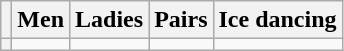<table class="wikitable">
<tr>
<th></th>
<th>Men</th>
<th>Ladies</th>
<th>Pairs</th>
<th>Ice dancing</th>
</tr>
<tr>
<th></th>
<td></td>
<td></td>
<td></td>
<td></td>
</tr>
</table>
